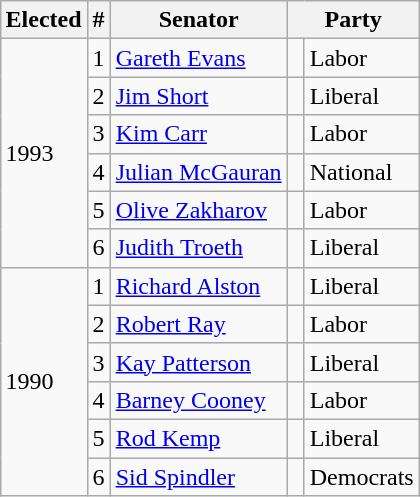<table class="wikitable" style="float: right">
<tr>
<th scope="col">Elected</th>
<th scope="col">#</th>
<th scope="col">Senator</th>
<th scope="col" colspan="2">Party</th>
</tr>
<tr>
<td rowspan="6">1993</td>
<td>1</td>
<td><a href='#'>Gareth Evans</a></td>
<td> </td>
<td>Labor</td>
</tr>
<tr>
<td>2</td>
<td><a href='#'>Jim Short</a></td>
<td> </td>
<td>Liberal</td>
</tr>
<tr>
<td>3</td>
<td><a href='#'>Kim Carr</a></td>
<td> </td>
<td>Labor</td>
</tr>
<tr>
<td>4</td>
<td><a href='#'>Julian McGauran</a></td>
<td> </td>
<td>National</td>
</tr>
<tr>
<td>5</td>
<td><a href='#'>Olive Zakharov</a></td>
<td> </td>
<td>Labor</td>
</tr>
<tr>
<td>6</td>
<td><a href='#'>Judith Troeth</a></td>
<td> </td>
<td>Liberal</td>
</tr>
<tr>
<td rowspan="6">1990</td>
<td>1</td>
<td><a href='#'>Richard Alston</a></td>
<td> </td>
<td>Liberal</td>
</tr>
<tr>
<td>2</td>
<td><a href='#'>Robert Ray</a></td>
<td> </td>
<td>Labor</td>
</tr>
<tr>
<td>3</td>
<td><a href='#'>Kay Patterson</a></td>
<td> </td>
<td>Liberal</td>
</tr>
<tr>
<td>4</td>
<td><a href='#'>Barney Cooney</a></td>
<td> </td>
<td>Labor</td>
</tr>
<tr>
<td>5</td>
<td><a href='#'>Rod Kemp</a></td>
<td> </td>
<td>Liberal</td>
</tr>
<tr>
<td>6</td>
<td><a href='#'>Sid Spindler</a></td>
<td> </td>
<td>Democrats</td>
</tr>
</table>
